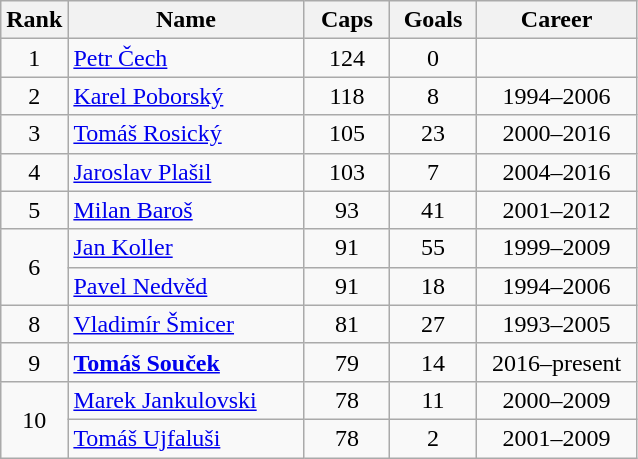<table class="wikitable sortable" style="text-align:center;">
<tr>
<th width=25>Rank</th>
<th width=150>Name</th>
<th width=50>Caps</th>
<th width=50>Goals</th>
<th width=100>Career</th>
</tr>
<tr>
<td>1</td>
<td align="left"><a href='#'>Petr Čech</a></td>
<td>124</td>
<td>0</td>
<td></td>
</tr>
<tr>
<td>2</td>
<td align="left"><a href='#'>Karel Poborský</a></td>
<td>118</td>
<td>8</td>
<td>1994–2006</td>
</tr>
<tr>
<td>3</td>
<td align="left"><a href='#'>Tomáš Rosický</a></td>
<td>105</td>
<td>23</td>
<td>2000–2016</td>
</tr>
<tr>
<td>4</td>
<td align="left"><a href='#'>Jaroslav Plašil</a></td>
<td>103</td>
<td>7</td>
<td>2004–2016</td>
</tr>
<tr>
<td>5</td>
<td align="left"><a href='#'>Milan Baroš</a></td>
<td>93</td>
<td>41</td>
<td>2001–2012</td>
</tr>
<tr>
<td rowspan=2>6</td>
<td align="left"><a href='#'>Jan Koller</a></td>
<td>91</td>
<td>55</td>
<td>1999–2009</td>
</tr>
<tr>
<td align="left"><a href='#'>Pavel Nedvěd</a></td>
<td>91</td>
<td>18</td>
<td>1994–2006</td>
</tr>
<tr>
<td>8</td>
<td align="left"><a href='#'>Vladimír Šmicer</a></td>
<td>81</td>
<td>27</td>
<td>1993–2005</td>
</tr>
<tr>
<td>9</td>
<td align="left"><strong><a href='#'>Tomáš Souček</a></strong></td>
<td>79</td>
<td>14</td>
<td>2016–present</td>
</tr>
<tr>
<td rowspan=2>10</td>
<td align="left"><a href='#'>Marek Jankulovski</a></td>
<td>78</td>
<td>11</td>
<td>2000–2009</td>
</tr>
<tr>
<td align="left"><a href='#'>Tomáš Ujfaluši</a></td>
<td>78</td>
<td>2</td>
<td>2001–2009</td>
</tr>
</table>
